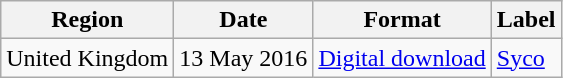<table class=wikitable>
<tr>
<th>Region</th>
<th>Date</th>
<th>Format</th>
<th>Label</th>
</tr>
<tr>
<td>United Kingdom</td>
<td>13 May 2016</td>
<td><a href='#'>Digital download</a></td>
<td><a href='#'>Syco</a></td>
</tr>
</table>
